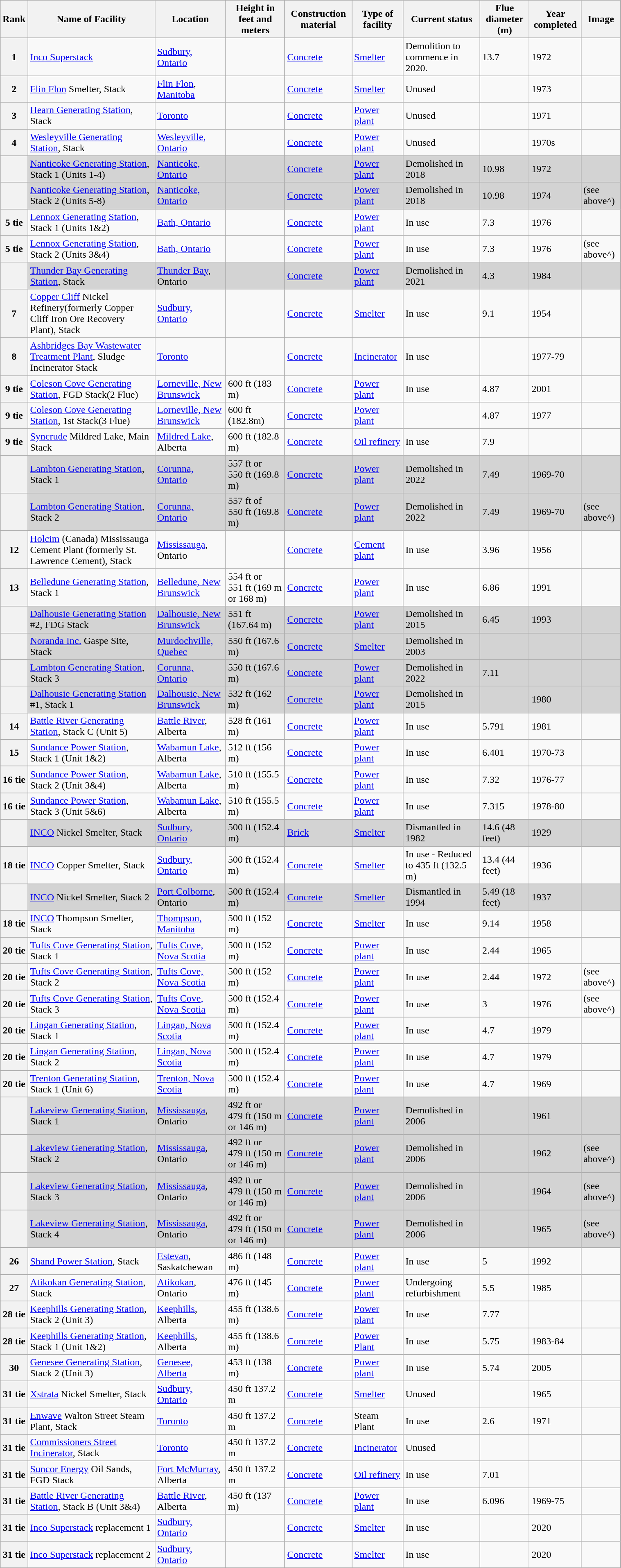<table class="wikitable sortable" style="width:80%;">
<tr>
<th>Rank</th>
<th>Name of Facility</th>
<th>Location</th>
<th>Height in feet and meters</th>
<th>Construction material</th>
<th>Type of facility</th>
<th>Current status</th>
<th>Flue diameter (m)</th>
<th>Year completed</th>
<th>Image</th>
</tr>
<tr>
<th>1</th>
<td><a href='#'>Inco Superstack</a></td>
<td><a href='#'>Sudbury, Ontario</a></td>
<td></td>
<td><a href='#'>Concrete</a></td>
<td><a href='#'>Smelter</a></td>
<td>Demolition to commence in 2020.</td>
<td>13.7</td>
<td>1972</td>
<td></td>
</tr>
<tr>
<th>2</th>
<td><a href='#'>Flin Flon</a> Smelter, Stack</td>
<td><a href='#'>Flin Flon</a>, <a href='#'>Manitoba</a></td>
<td></td>
<td><a href='#'>Concrete</a></td>
<td><a href='#'>Smelter</a></td>
<td>Unused</td>
<td></td>
<td>1973</td>
<td></td>
</tr>
<tr>
<th>3</th>
<td><a href='#'>Hearn Generating Station</a>, Stack</td>
<td><a href='#'>Toronto</a></td>
<td></td>
<td><a href='#'>Concrete</a></td>
<td><a href='#'>Power plant</a></td>
<td>Unused</td>
<td></td>
<td>1971</td>
<td></td>
</tr>
<tr>
<th>4</th>
<td><a href='#'>Wesleyville Generating Station</a>, Stack</td>
<td><a href='#'>Wesleyville, Ontario</a></td>
<td></td>
<td><a href='#'>Concrete</a></td>
<td><a href='#'>Power plant</a></td>
<td>Unused</td>
<td></td>
<td>1970s</td>
<td></td>
</tr>
<tr bgcolor=#D3D3D3>
<th></th>
<td><a href='#'>Nanticoke Generating Station</a>, Stack 1 (Units 1-4)</td>
<td><a href='#'>Nanticoke, Ontario</a></td>
<td></td>
<td><a href='#'>Concrete</a></td>
<td><a href='#'>Power plant</a></td>
<td>Demolished in 2018</td>
<td>10.98</td>
<td>1972</td>
<td></td>
</tr>
<tr bgcolor=#D3D3D3>
<th></th>
<td><a href='#'>Nanticoke Generating Station</a>, Stack 2 (Units 5-8)</td>
<td><a href='#'>Nanticoke, Ontario</a></td>
<td></td>
<td><a href='#'>Concrete</a></td>
<td><a href='#'>Power plant</a></td>
<td>Demolished in 2018</td>
<td>10.98</td>
<td>1974</td>
<td>(see above^)</td>
</tr>
<tr>
<th>5 tie</th>
<td><a href='#'>Lennox Generating Station</a>, Stack 1 (Units 1&2)</td>
<td><a href='#'>Bath, Ontario</a></td>
<td></td>
<td><a href='#'>Concrete</a></td>
<td><a href='#'>Power plant</a></td>
<td>In use</td>
<td>7.3</td>
<td>1976</td>
<td></td>
</tr>
<tr>
<th>5 tie</th>
<td><a href='#'>Lennox Generating Station</a>, Stack 2 (Units 3&4)</td>
<td><a href='#'>Bath, Ontario</a></td>
<td></td>
<td><a href='#'>Concrete</a></td>
<td><a href='#'>Power plant</a></td>
<td>In use</td>
<td>7.3</td>
<td>1976</td>
<td>(see above^)</td>
</tr>
<tr bgcolor=#D3D3D3>
<th></th>
<td><a href='#'>Thunder Bay Generating Station</a>, Stack</td>
<td><a href='#'>Thunder Bay</a>, Ontario</td>
<td></td>
<td><a href='#'>Concrete</a></td>
<td><a href='#'>Power plant</a></td>
<td>Demolished in 2021</td>
<td>4.3</td>
<td>1984</td>
<td></td>
</tr>
<tr>
<th>7</th>
<td><a href='#'>Copper Cliff</a> Nickel Refinery(formerly Copper Cliff Iron Ore Recovery Plant), Stack</td>
<td><a href='#'>Sudbury, Ontario</a></td>
<td></td>
<td><a href='#'>Concrete</a></td>
<td><a href='#'>Smelter</a></td>
<td>In use</td>
<td>9.1</td>
<td>1954</td>
<td></td>
</tr>
<tr>
<th>8</th>
<td><a href='#'>Ashbridges Bay Wastewater Treatment Plant</a>, Sludge Incinerator Stack</td>
<td><a href='#'>Toronto</a></td>
<td></td>
<td><a href='#'>Concrete</a></td>
<td><a href='#'>Incinerator</a></td>
<td>In use</td>
<td></td>
<td>1977-79</td>
<td></td>
</tr>
<tr>
<th>9 tie</th>
<td><a href='#'>Coleson Cove Generating Station</a>, FGD Stack(2 Flue)</td>
<td><a href='#'>Lorneville, New Brunswick</a></td>
<td>600 ft (183 m)</td>
<td><a href='#'>Concrete</a></td>
<td><a href='#'>Power plant</a></td>
<td>In use</td>
<td>4.87</td>
<td>2001</td>
<td></td>
</tr>
<tr>
<th>9 tie</th>
<td><a href='#'>Coleson Cove Generating Station</a>, 1st Stack(3 Flue)</td>
<td><a href='#'>Lorneville, New Brunswick</a></td>
<td>600 ft (182.8m)</td>
<td><a href='#'>Concrete</a></td>
<td><a href='#'>Power plant</a></td>
<td></td>
<td>4.87</td>
<td>1977</td>
<td></td>
</tr>
<tr>
<th>9 tie</th>
<td><a href='#'>Syncrude</a> Mildred Lake, Main Stack</td>
<td><a href='#'>Mildred Lake</a>, Alberta</td>
<td>600 ft (182.8 m)</td>
<td><a href='#'>Concrete</a></td>
<td><a href='#'>Oil refinery</a></td>
<td>In use</td>
<td>7.9</td>
<td></td>
<td></td>
</tr>
<tr bgcolor=#D3D3D3>
<th></th>
<td><a href='#'>Lambton Generating Station</a>, Stack 1</td>
<td><a href='#'>Corunna, Ontario</a></td>
<td>557 ft or 550 ft (169.8 m)</td>
<td><a href='#'>Concrete</a></td>
<td><a href='#'>Power plant</a></td>
<td>Demolished in 2022</td>
<td>7.49</td>
<td>1969-70</td>
<td></td>
</tr>
<tr bgcolor=#D3D3D3>
<th></th>
<td><a href='#'>Lambton Generating Station</a>, Stack 2</td>
<td><a href='#'>Corunna, Ontario</a></td>
<td>557 ft of 550 ft (169.8 m)</td>
<td><a href='#'>Concrete</a></td>
<td><a href='#'>Power plant</a></td>
<td>Demolished in 2022</td>
<td>7.49</td>
<td>1969-70</td>
<td>(see above^)</td>
</tr>
<tr>
<th>12</th>
<td><a href='#'>Holcim</a> (Canada) Mississauga Cement Plant (formerly St. Lawrence Cement), Stack</td>
<td><a href='#'>Mississauga</a>, Ontario</td>
<td></td>
<td><a href='#'>Concrete</a></td>
<td><a href='#'>Cement plant</a></td>
<td>In use</td>
<td>3.96</td>
<td>1956</td>
<td></td>
</tr>
<tr>
<th>13</th>
<td><a href='#'>Belledune Generating Station</a>, Stack 1</td>
<td><a href='#'>Belledune, New Brunswick</a></td>
<td>554 ft or 551 ft (169 m or 168 m)</td>
<td><a href='#'>Concrete</a></td>
<td><a href='#'>Power plant</a></td>
<td>In use</td>
<td>6.86</td>
<td>1991</td>
<td></td>
</tr>
<tr bgcolor=#D3D3D3>
<th></th>
<td><a href='#'>Dalhousie Generating Station</a> #2, FDG Stack</td>
<td><a href='#'>Dalhousie, New Brunswick</a></td>
<td>551 ft (167.64 m)</td>
<td><a href='#'>Concrete</a></td>
<td><a href='#'>Power plant</a></td>
<td>Demolished in 2015</td>
<td>6.45</td>
<td>1993</td>
<td></td>
</tr>
<tr bgcolor=#D3D3D3>
<th></th>
<td><a href='#'>Noranda Inc.</a> Gaspe Site, Stack</td>
<td><a href='#'>Murdochville, Quebec</a></td>
<td>550 ft (167.6 m)</td>
<td><a href='#'>Concrete</a></td>
<td><a href='#'>Smelter</a></td>
<td>Demolished in 2003</td>
<td></td>
<td></td>
<td></td>
</tr>
<tr bgcolor=#D3D3D3>
<th></th>
<td><a href='#'>Lambton Generating Station</a>, Stack 3</td>
<td><a href='#'>Corunna, Ontario</a></td>
<td>550 ft (167.6 m)</td>
<td><a href='#'>Concrete</a></td>
<td><a href='#'>Power plant</a></td>
<td>Demolished in 2022</td>
<td>7.11</td>
<td></td>
<td></td>
</tr>
<tr bgcolor=#D3D3D3>
<th></th>
<td><a href='#'>Dalhousie Generating Station</a> #1, Stack 1</td>
<td><a href='#'>Dalhousie, New Brunswick</a></td>
<td>532 ft (162 m)</td>
<td><a href='#'>Concrete</a></td>
<td><a href='#'>Power plant</a></td>
<td>Demolished in 2015</td>
<td></td>
<td>1980</td>
<td></td>
</tr>
<tr>
<th>14</th>
<td><a href='#'>Battle River Generating Station</a>, Stack C (Unit 5)</td>
<td><a href='#'>Battle River</a>, Alberta</td>
<td>528 ft (161 m)</td>
<td><a href='#'>Concrete</a></td>
<td><a href='#'>Power plant</a></td>
<td>In use</td>
<td>5.791</td>
<td>1981</td>
<td></td>
</tr>
<tr>
<th>15</th>
<td><a href='#'>Sundance Power Station</a>, Stack 1 (Unit 1&2)</td>
<td><a href='#'>Wabamun Lake</a>, Alberta</td>
<td>512 ft (156 m)</td>
<td><a href='#'>Concrete</a></td>
<td><a href='#'>Power plant</a></td>
<td>In use</td>
<td>6.401</td>
<td>1970-73</td>
<td></td>
</tr>
<tr>
<th>16 tie</th>
<td><a href='#'>Sundance Power Station</a>, Stack 2 (Unit 3&4)</td>
<td><a href='#'>Wabamun Lake</a>, Alberta</td>
<td>510 ft (155.5 m)</td>
<td><a href='#'>Concrete</a></td>
<td><a href='#'>Power plant</a></td>
<td>In use</td>
<td>7.32</td>
<td>1976-77</td>
<td></td>
</tr>
<tr>
<th>16 tie</th>
<td><a href='#'>Sundance Power Station</a>, Stack 3 (Unit 5&6)</td>
<td><a href='#'>Wabamun Lake</a>, Alberta</td>
<td>510 ft (155.5 m)</td>
<td><a href='#'>Concrete</a></td>
<td><a href='#'>Power plant</a></td>
<td>In use</td>
<td>7.315</td>
<td>1978-80</td>
<td></td>
</tr>
<tr bgcolor=#D3D3D3>
<th></th>
<td><a href='#'>INCO</a> Nickel Smelter, Stack</td>
<td><a href='#'>Sudbury, Ontario</a></td>
<td>500 ft (152.4 m)</td>
<td><a href='#'>Brick</a></td>
<td><a href='#'>Smelter</a></td>
<td>Dismantled in 1982</td>
<td>14.6 (48 feet) </td>
<td>1929</td>
<td></td>
</tr>
<tr>
<th>18 tie</th>
<td><a href='#'>INCO</a> Copper Smelter, Stack</td>
<td><a href='#'>Sudbury, Ontario</a></td>
<td>500 ft (152.4 m)</td>
<td><a href='#'>Concrete</a></td>
<td><a href='#'>Smelter</a></td>
<td>In use - Reduced to 435 ft (132.5 m)</td>
<td>13.4 (44 feet) </td>
<td>1936</td>
<td></td>
</tr>
<tr bgcolor=#D3D3D3>
<th></th>
<td><a href='#'>INCO</a> Nickel Smelter, Stack 2</td>
<td><a href='#'>Port Colborne</a>, Ontario</td>
<td>500 ft (152.4 m)</td>
<td><a href='#'>Concrete</a></td>
<td><a href='#'>Smelter</a></td>
<td>Dismantled in 1994</td>
<td>5.49 (18 feet)</td>
<td>1937</td>
<td></td>
</tr>
<tr>
<th>18 tie</th>
<td><a href='#'>INCO</a> Thompson Smelter, Stack</td>
<td><a href='#'>Thompson, Manitoba</a></td>
<td>500 ft (152 m)</td>
<td><a href='#'>Concrete</a></td>
<td><a href='#'>Smelter</a></td>
<td>In use</td>
<td>9.14</td>
<td>1958</td>
<td></td>
</tr>
<tr>
<th>20 tie</th>
<td><a href='#'>Tufts Cove Generating Station</a>, Stack 1</td>
<td><a href='#'>Tufts Cove, Nova Scotia</a></td>
<td>500 ft (152 m)</td>
<td><a href='#'>Concrete</a></td>
<td><a href='#'>Power plant</a></td>
<td>In use</td>
<td>2.44</td>
<td>1965</td>
<td></td>
</tr>
<tr>
<th>20 tie</th>
<td><a href='#'>Tufts Cove Generating Station</a>, Stack 2</td>
<td><a href='#'>Tufts Cove, Nova Scotia</a></td>
<td>500 ft (152 m)</td>
<td><a href='#'>Concrete</a></td>
<td><a href='#'>Power plant</a></td>
<td>In use</td>
<td>2.44</td>
<td>1972</td>
<td>(see above^)</td>
</tr>
<tr>
<th>20 tie</th>
<td><a href='#'>Tufts Cove Generating Station</a>, Stack 3</td>
<td><a href='#'>Tufts Cove, Nova Scotia</a></td>
<td>500 ft (152.4 m)</td>
<td><a href='#'>Concrete</a></td>
<td><a href='#'>Power plant</a></td>
<td>In use</td>
<td>3</td>
<td>1976</td>
<td>(see above^)</td>
</tr>
<tr>
<th>20 tie</th>
<td><a href='#'>Lingan Generating Station</a>, Stack 1</td>
<td><a href='#'>Lingan, Nova Scotia</a></td>
<td>500 ft (152.4 m)</td>
<td><a href='#'>Concrete</a></td>
<td><a href='#'>Power plant</a></td>
<td>In use</td>
<td>4.7</td>
<td>1979</td>
<td></td>
</tr>
<tr>
<th>20 tie</th>
<td><a href='#'>Lingan Generating Station</a>, Stack 2</td>
<td><a href='#'>Lingan, Nova Scotia</a></td>
<td>500 ft (152.4 m)</td>
<td><a href='#'>Concrete</a></td>
<td><a href='#'>Power plant</a></td>
<td>In use</td>
<td>4.7</td>
<td>1979</td>
<td></td>
</tr>
<tr>
<th>20 tie</th>
<td><a href='#'>Trenton Generating Station</a>, Stack 1 (Unit 6)</td>
<td><a href='#'>Trenton, Nova Scotia</a></td>
<td>500 ft (152.4 m)</td>
<td><a href='#'>Concrete</a></td>
<td><a href='#'>Power plant</a></td>
<td>In use</td>
<td>4.7</td>
<td>1969</td>
<td></td>
</tr>
<tr bgcolor=#D3D3D3>
<th></th>
<td><a href='#'>Lakeview Generating Station</a>, Stack 1</td>
<td><a href='#'>Mississauga</a>, Ontario</td>
<td>492 ft or 479 ft (150 m or 146 m)</td>
<td><a href='#'>Concrete</a></td>
<td><a href='#'>Power plant</a></td>
<td>Demolished in 2006</td>
<td></td>
<td>1961</td>
<td></td>
</tr>
<tr bgcolor=#D3D3D3>
<th></th>
<td><a href='#'>Lakeview Generating Station</a>, Stack 2</td>
<td><a href='#'>Mississauga</a>, Ontario</td>
<td>492 ft or 479 ft (150 m or 146 m)</td>
<td><a href='#'>Concrete</a></td>
<td><a href='#'>Power plant</a></td>
<td>Demolished in 2006</td>
<td></td>
<td>1962</td>
<td>(see above^)</td>
</tr>
<tr bgcolor=#D3D3D3>
<th></th>
<td><a href='#'>Lakeview Generating Station</a>, Stack 3</td>
<td><a href='#'>Mississauga</a>, Ontario</td>
<td>492 ft or 479 ft (150 m or 146 m)</td>
<td><a href='#'>Concrete</a></td>
<td><a href='#'>Power plant</a></td>
<td>Demolished in 2006</td>
<td></td>
<td>1964</td>
<td>(see above^)</td>
</tr>
<tr bgcolor=#D3D3D3>
<th></th>
<td><a href='#'>Lakeview Generating Station</a>, Stack 4</td>
<td><a href='#'>Mississauga</a>, Ontario</td>
<td>492 ft or 479 ft (150 m or 146 m)</td>
<td><a href='#'>Concrete</a></td>
<td><a href='#'>Power plant</a></td>
<td>Demolished in 2006</td>
<td></td>
<td>1965</td>
<td>(see above^)</td>
</tr>
<tr>
<th>26</th>
<td><a href='#'>Shand Power Station</a>, Stack</td>
<td><a href='#'>Estevan</a>, Saskatchewan</td>
<td>486 ft (148 m)</td>
<td><a href='#'>Concrete</a></td>
<td><a href='#'>Power plant</a></td>
<td>In use</td>
<td>5</td>
<td>1992</td>
<td></td>
</tr>
<tr>
<th>27</th>
<td><a href='#'>Atikokan Generating Station</a>, Stack</td>
<td><a href='#'>Atikokan</a>, Ontario</td>
<td>476 ft (145 m)</td>
<td><a href='#'>Concrete</a></td>
<td><a href='#'>Power plant</a></td>
<td>Undergoing refurbishment</td>
<td>5.5</td>
<td>1985</td>
<td></td>
</tr>
<tr>
<th>28 tie</th>
<td><a href='#'>Keephills Generating Station</a>, Stack 2 (Unit 3)</td>
<td><a href='#'>Keephills</a>, Alberta</td>
<td>455 ft (138.6 m)</td>
<td><a href='#'>Concrete</a></td>
<td><a href='#'>Power plant</a></td>
<td>In use</td>
<td>7.77</td>
<td></td>
<td></td>
</tr>
<tr>
<th>28 tie</th>
<td><a href='#'>Keephills Generating Station</a>, Stack 1 (Unit 1&2)</td>
<td><a href='#'>Keephills</a>, Alberta</td>
<td>455 ft (138.6 m)</td>
<td><a href='#'>Concrete</a></td>
<td><a href='#'>Power Plant</a></td>
<td>In use</td>
<td>5.75</td>
<td>1983-84</td>
<td></td>
</tr>
<tr>
<th>30</th>
<td><a href='#'>Genesee Generating Station</a>, Stack 2 (Unit 3)</td>
<td><a href='#'>Genesee, Alberta</a></td>
<td>453 ft (138 m)</td>
<td><a href='#'>Concrete</a></td>
<td><a href='#'>Power plant</a></td>
<td>In use</td>
<td>5.74</td>
<td>2005</td>
<td></td>
</tr>
<tr>
<th>31 tie</th>
<td><a href='#'>Xstrata</a> Nickel Smelter, Stack</td>
<td><a href='#'>Sudbury, Ontario</a></td>
<td>450 ft 137.2 m</td>
<td><a href='#'>Concrete</a></td>
<td><a href='#'>Smelter</a></td>
<td>Unused</td>
<td></td>
<td>1965</td>
<td></td>
</tr>
<tr>
<th>31 tie</th>
<td><a href='#'>Enwave</a> Walton Street Steam Plant, Stack</td>
<td><a href='#'>Toronto</a></td>
<td>450 ft 137.2 m</td>
<td><a href='#'>Concrete</a></td>
<td>Steam Plant</td>
<td>In use</td>
<td>2.6</td>
<td>1971</td>
<td></td>
</tr>
<tr>
<th>31 tie</th>
<td><a href='#'>Commissioners Street Incinerator</a>, Stack</td>
<td><a href='#'>Toronto</a></td>
<td>450 ft 137.2 m</td>
<td><a href='#'>Concrete</a></td>
<td><a href='#'>Incinerator</a></td>
<td>Unused</td>
<td></td>
<td></td>
<td></td>
</tr>
<tr>
<th>31 tie</th>
<td><a href='#'>Suncor Energy</a> Oil Sands, FGD Stack</td>
<td><a href='#'>Fort McMurray</a>, Alberta</td>
<td>450 ft 137.2 m</td>
<td><a href='#'>Concrete</a></td>
<td><a href='#'>Oil refinery</a></td>
<td>In use</td>
<td>7.01</td>
<td></td>
<td></td>
</tr>
<tr>
<th>31 tie</th>
<td><a href='#'>Battle River Generating Station</a>, Stack B (Unit 3&4)</td>
<td><a href='#'>Battle River</a>, Alberta</td>
<td>450 ft (137 m)</td>
<td><a href='#'>Concrete</a></td>
<td><a href='#'>Power plant</a></td>
<td>In use</td>
<td>6.096</td>
<td>1969-75</td>
<td></td>
</tr>
<tr>
<th>31 tie</th>
<td><a href='#'>Inco Superstack</a> replacement 1</td>
<td><a href='#'>Sudbury, Ontario</a></td>
<td></td>
<td><a href='#'>Concrete</a></td>
<td><a href='#'>Smelter</a></td>
<td>In use</td>
<td></td>
<td>2020</td>
<td></td>
</tr>
<tr>
<th>31 tie</th>
<td><a href='#'>Inco Superstack</a> replacement 2</td>
<td><a href='#'>Sudbury, Ontario</a></td>
<td></td>
<td><a href='#'>Concrete</a></td>
<td><a href='#'>Smelter</a></td>
<td>In use</td>
<td></td>
<td>2020</td>
<td></td>
</tr>
</table>
